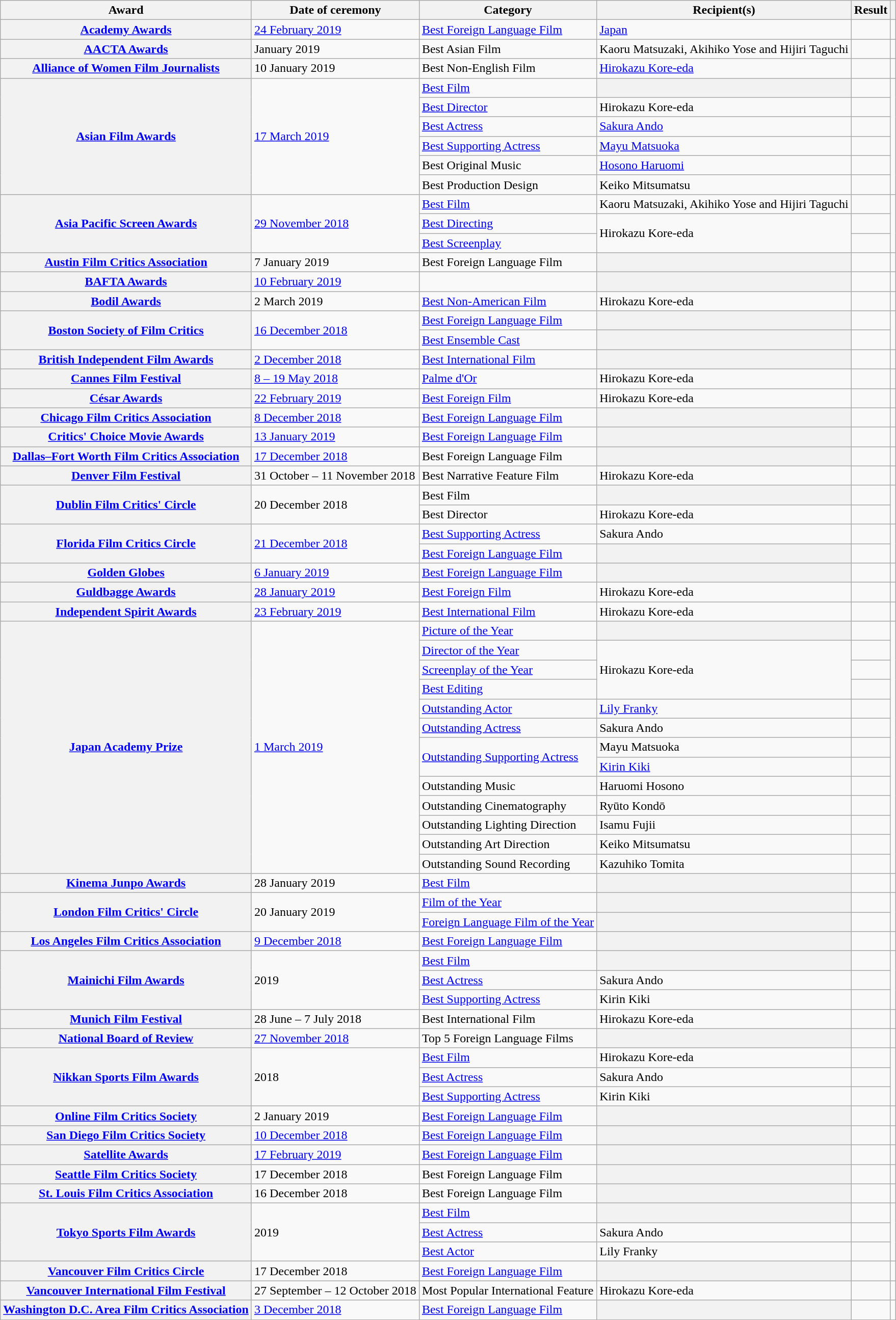<table class="wikitable plainrowheaders sortable">
<tr>
<th scope="col">Award</th>
<th scope="col">Date of ceremony</th>
<th scope="col">Category</th>
<th scope="col">Recipient(s)</th>
<th scope="col">Result</th>
<th scope="col" class="unsortable"></th>
</tr>
<tr>
<th scope="row"><a href='#'>Academy Awards</a></th>
<td><a href='#'>24 February 2019</a></td>
<td><a href='#'>Best Foreign Language Film</a></td>
<td><a href='#'>Japan</a></td>
<td></td>
<td></td>
</tr>
<tr>
<th scope="row"><a href='#'>AACTA Awards</a></th>
<td rowspan="1">January 2019</td>
<td>Best Asian Film</td>
<td>Kaoru Matsuzaki, Akihiko Yose and Hijiri Taguchi</td>
<td></td>
<td></td>
</tr>
<tr>
<th scope="row"><a href='#'>Alliance of Women Film Journalists</a></th>
<td>10 January 2019</td>
<td>Best Non-English Film</td>
<td><a href='#'>Hirokazu Kore-eda</a></td>
<td></td>
<td></td>
</tr>
<tr>
<th scope="row" rowspan=6><a href='#'>Asian Film Awards</a></th>
<td rowspan="6"><a href='#'>17 March 2019</a></td>
<td><a href='#'>Best Film</a></td>
<th></th>
<td></td>
<td rowspan="6"></td>
</tr>
<tr>
<td><a href='#'>Best Director</a></td>
<td>Hirokazu Kore-eda</td>
<td></td>
</tr>
<tr>
<td><a href='#'>Best Actress</a></td>
<td><a href='#'>Sakura Ando</a></td>
<td></td>
</tr>
<tr>
<td><a href='#'>Best Supporting Actress</a></td>
<td><a href='#'>Mayu Matsuoka</a></td>
<td></td>
</tr>
<tr>
<td>Best Original Music</td>
<td><a href='#'>Hosono Haruomi</a></td>
<td></td>
</tr>
<tr>
<td>Best Production Design</td>
<td>Keiko Mitsumatsu</td>
<td></td>
</tr>
<tr>
<th scope="row" rowspan=3><a href='#'>Asia Pacific Screen Awards</a></th>
<td rowspan="3"><a href='#'>29 November 2018</a></td>
<td><a href='#'>Best Film</a></td>
<td>Kaoru Matsuzaki, Akihiko Yose and Hijiri Taguchi</td>
<td></td>
<td rowspan="3"></td>
</tr>
<tr>
<td><a href='#'>Best Directing</a></td>
<td rowspan="2">Hirokazu Kore-eda</td>
<td></td>
</tr>
<tr>
<td><a href='#'>Best Screenplay</a></td>
<td></td>
</tr>
<tr>
<th scope="row"><a href='#'>Austin Film Critics Association</a></th>
<td>7 January 2019</td>
<td>Best Foreign Language Film</td>
<th></th>
<td></td>
<td></td>
</tr>
<tr>
<th scope="row"><a href='#'>BAFTA Awards</a></th>
<td rowspan="1"><a href='#'>10 February 2019</a></td>
<td></td>
<th></th>
<td></td>
<td></td>
</tr>
<tr>
<th scope="row"><a href='#'>Bodil Awards</a></th>
<td rowspan="1">2 March 2019</td>
<td><a href='#'>Best Non-American Film</a></td>
<td>Hirokazu Kore-eda</td>
<td></td>
<td></td>
</tr>
<tr>
<th scope="row" rowspan="2"><a href='#'>Boston Society of Film Critics</a></th>
<td rowspan="2"><a href='#'>16 December 2018</a></td>
<td><a href='#'>Best Foreign Language Film</a></td>
<th></th>
<td></td>
<td rowspan="2"></td>
</tr>
<tr>
<td><a href='#'>Best Ensemble Cast</a></td>
<th></th>
<td></td>
</tr>
<tr>
<th scope="row"><a href='#'>British Independent Film Awards</a></th>
<td rowspan="1"><a href='#'>2 December 2018</a></td>
<td><a href='#'>Best International Film</a></td>
<th></th>
<td></td>
<td></td>
</tr>
<tr>
<th scope="row"><a href='#'>Cannes Film Festival</a></th>
<td><a href='#'>8 – 19 May 2018</a></td>
<td><a href='#'>Palme d'Or</a></td>
<td>Hirokazu Kore-eda</td>
<td></td>
<td></td>
</tr>
<tr>
<th scope="row"><a href='#'>César Awards</a></th>
<td><a href='#'>22 February 2019</a></td>
<td><a href='#'>Best Foreign Film</a></td>
<td>Hirokazu Kore-eda</td>
<td></td>
<td></td>
</tr>
<tr>
<th scope="row"><a href='#'>Chicago Film Critics Association</a></th>
<td><a href='#'>8 December 2018</a></td>
<td><a href='#'>Best Foreign Language Film</a></td>
<th></th>
<td></td>
<td></td>
</tr>
<tr>
<th scope="row"><a href='#'>Critics' Choice Movie Awards</a></th>
<td><a href='#'>13 January 2019</a></td>
<td><a href='#'>Best Foreign Language Film</a></td>
<th></th>
<td></td>
<td></td>
</tr>
<tr>
<th scope="row"><a href='#'>Dallas–Fort Worth Film Critics Association</a></th>
<td rowspan="1"><a href='#'>17 December 2018</a></td>
<td>Best Foreign Language Film</td>
<th></th>
<td></td>
<td rowspan="1"></td>
</tr>
<tr>
<th scope="row"><a href='#'>Denver Film Festival</a></th>
<td rowspan="1">31 October – 11 November 2018</td>
<td>Best Narrative Feature Film</td>
<td>Hirokazu Kore-eda</td>
<td></td>
<td></td>
</tr>
<tr>
<th scope="row" rowspan=2><a href='#'>Dublin Film Critics' Circle</a></th>
<td rowspan="2">20 December 2018</td>
<td>Best Film</td>
<th></th>
<td></td>
<td rowspan="2" style="text-align:center;"></td>
</tr>
<tr>
<td>Best Director</td>
<td>Hirokazu Kore-eda</td>
<td></td>
</tr>
<tr>
<th scope="row" rowspan=2><a href='#'>Florida Film Critics Circle</a></th>
<td rowspan="2"><a href='#'>21 December 2018</a></td>
<td><a href='#'>Best Supporting Actress</a></td>
<td>Sakura Ando</td>
<td></td>
<td rowspan="2"></td>
</tr>
<tr>
<td><a href='#'>Best Foreign Language Film</a></td>
<th></th>
<td></td>
</tr>
<tr>
<th scope="row"><a href='#'>Golden Globes</a></th>
<td rowspan="1"><a href='#'>6 January 2019</a></td>
<td><a href='#'>Best Foreign Language Film</a></td>
<th></th>
<td></td>
<td rowspan="1"></td>
</tr>
<tr>
<th scope="row"><a href='#'>Guldbagge Awards</a></th>
<td><a href='#'>28 January 2019</a></td>
<td><a href='#'>Best Foreign Film</a></td>
<td>Hirokazu Kore-eda</td>
<td></td>
<td></td>
</tr>
<tr>
<th scope="row"><a href='#'>Independent Spirit Awards</a></th>
<td><a href='#'>23 February 2019</a></td>
<td><a href='#'>Best International Film</a></td>
<td>Hirokazu Kore-eda</td>
<td></td>
<td></td>
</tr>
<tr>
<th scope="row" rowspan="13"><a href='#'>Japan Academy Prize</a></th>
<td rowspan="13"><a href='#'>1 March 2019</a></td>
<td><a href='#'>Picture of the Year</a></td>
<th></th>
<td></td>
<td rowspan="13"></td>
</tr>
<tr>
<td><a href='#'>Director of the Year</a></td>
<td rowspan="3">Hirokazu Kore-eda</td>
<td></td>
</tr>
<tr>
<td><a href='#'>Screenplay of the Year</a></td>
<td></td>
</tr>
<tr>
<td><a href='#'>Best Editing</a></td>
<td></td>
</tr>
<tr>
<td><a href='#'>Outstanding Actor</a></td>
<td><a href='#'>Lily Franky</a></td>
<td></td>
</tr>
<tr>
<td><a href='#'>Outstanding Actress</a></td>
<td>Sakura Ando</td>
<td></td>
</tr>
<tr>
<td rowspan=2><a href='#'>Outstanding Supporting Actress</a></td>
<td>Mayu Matsuoka</td>
<td></td>
</tr>
<tr>
<td><a href='#'>Kirin Kiki</a></td>
<td></td>
</tr>
<tr>
<td>Outstanding Music</td>
<td>Haruomi Hosono</td>
<td></td>
</tr>
<tr>
<td>Outstanding Cinematography</td>
<td>Ryūto Kondō</td>
<td></td>
</tr>
<tr>
<td>Outstanding Lighting Direction</td>
<td>Isamu Fujii</td>
<td></td>
</tr>
<tr>
<td>Outstanding Art Direction</td>
<td>Keiko Mitsumatsu</td>
<td></td>
</tr>
<tr>
<td>Outstanding Sound Recording</td>
<td>Kazuhiko Tomita</td>
<td></td>
</tr>
<tr>
<th scope="row"><a href='#'>Kinema Junpo Awards</a></th>
<td>28 January 2019</td>
<td><a href='#'>Best Film</a></td>
<th></th>
<td></td>
<td></td>
</tr>
<tr>
<th scope="row" rowspan="2"><a href='#'>London Film Critics' Circle</a></th>
<td rowspan="2">20 January 2019</td>
<td><a href='#'>Film of the Year</a></td>
<th></th>
<td></td>
<td rowspan="2"></td>
</tr>
<tr>
<td><a href='#'>Foreign Language Film of the Year</a></td>
<th></th>
<td></td>
</tr>
<tr>
<th scope="row"><a href='#'>Los Angeles Film Critics Association</a></th>
<td><a href='#'>9 December 2018</a></td>
<td><a href='#'>Best Foreign Language Film</a></td>
<th></th>
<td></td>
<td></td>
</tr>
<tr>
<th scope="row" rowspan="3"><a href='#'>Mainichi Film Awards</a></th>
<td rowspan="3">2019</td>
<td><a href='#'>Best Film</a></td>
<th></th>
<td></td>
<td rowspan="3"></td>
</tr>
<tr>
<td><a href='#'>Best Actress</a></td>
<td>Sakura Ando</td>
<td></td>
</tr>
<tr>
<td><a href='#'>Best Supporting Actress</a></td>
<td>Kirin Kiki</td>
<td></td>
</tr>
<tr>
<th scope="row"><a href='#'>Munich Film Festival</a></th>
<td rowspan="1">28 June – 7 July 2018</td>
<td>Best International Film</td>
<td>Hirokazu Kore-eda</td>
<td></td>
<td></td>
</tr>
<tr>
<th scope="row"><a href='#'>National Board of Review</a></th>
<td rowspan="1"><a href='#'>27 November 2018</a></td>
<td>Top 5 Foreign Language Films</td>
<th></th>
<td></td>
<td></td>
</tr>
<tr>
<th scope="row" rowspan=3><a href='#'>Nikkan Sports Film Awards</a></th>
<td rowspan="3">2018</td>
<td><a href='#'>Best Film</a></td>
<td>Hirokazu Kore-eda</td>
<td></td>
<td rowspan="3"></td>
</tr>
<tr>
<td><a href='#'>Best Actress</a></td>
<td>Sakura Ando</td>
<td></td>
</tr>
<tr>
<td><a href='#'>Best Supporting Actress</a></td>
<td>Kirin Kiki</td>
<td></td>
</tr>
<tr>
<th scope="row"><a href='#'>Online Film Critics Society</a></th>
<td>2 January 2019</td>
<td><a href='#'>Best Foreign Language Film</a></td>
<th></th>
<td></td>
<td></td>
</tr>
<tr>
<th scope="row"><a href='#'>San Diego Film Critics Society</a></th>
<td><a href='#'>10 December 2018</a></td>
<td><a href='#'>Best Foreign Language Film</a></td>
<th></th>
<td></td>
<td></td>
</tr>
<tr>
<th scope="row"><a href='#'>Satellite Awards</a></th>
<td><a href='#'>17 February 2019</a></td>
<td><a href='#'>Best Foreign Language Film</a></td>
<th></th>
<td></td>
<td></td>
</tr>
<tr>
<th scope="row"><a href='#'>Seattle Film Critics Society</a></th>
<td>17 December 2018</td>
<td>Best Foreign Language Film</td>
<th></th>
<td></td>
<td></td>
</tr>
<tr>
<th scope="row"><a href='#'>St. Louis Film Critics Association</a></th>
<td>16 December 2018</td>
<td>Best Foreign Language Film</td>
<th></th>
<td></td>
<td></td>
</tr>
<tr>
<th scope="row" rowspan=3><a href='#'>Tokyo Sports Film Awards</a></th>
<td rowspan="3">2019</td>
<td><a href='#'>Best Film</a></td>
<th></th>
<td></td>
<td rowspan="3"></td>
</tr>
<tr>
<td><a href='#'>Best Actress</a></td>
<td>Sakura Ando</td>
<td></td>
</tr>
<tr>
<td><a href='#'>Best Actor</a></td>
<td>Lily Franky</td>
<td></td>
</tr>
<tr>
<th scope="row"><a href='#'>Vancouver Film Critics Circle</a></th>
<td>17 December 2018</td>
<td><a href='#'>Best Foreign Language Film</a></td>
<th></th>
<td></td>
<td rowspan="1"></td>
</tr>
<tr>
<th scope="row"><a href='#'>Vancouver International Film Festival</a></th>
<td rowspan="1">27 September – 12 October 2018</td>
<td>Most Popular International Feature</td>
<td>Hirokazu Kore-eda</td>
<td></td>
<td></td>
</tr>
<tr>
<th scope="row"><a href='#'>Washington D.C. Area Film Critics Association</a></th>
<td><a href='#'>3 December 2018</a></td>
<td><a href='#'>Best Foreign Language Film</a></td>
<th></th>
<td></td>
<td></td>
</tr>
<tr>
</tr>
</table>
